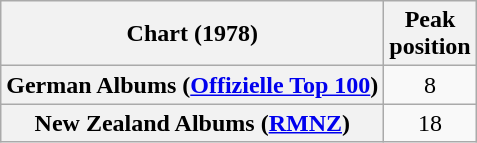<table class="wikitable sortable plainrowheaders" style="text-align:center">
<tr>
<th scope="col">Chart (1978)</th>
<th scope="col">Peak<br>position</th>
</tr>
<tr>
<th scope="row">German Albums (<a href='#'>Offizielle Top 100</a>)</th>
<td align="center">8</td>
</tr>
<tr>
<th scope="row">New Zealand Albums (<a href='#'>RMNZ</a>)</th>
<td align="center">18</td>
</tr>
</table>
